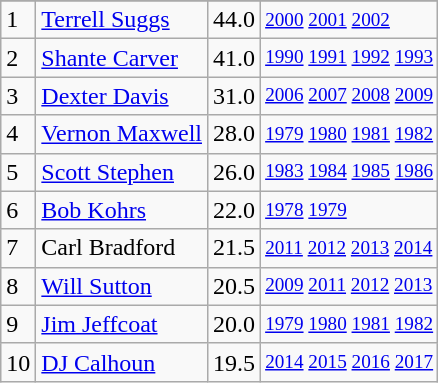<table class="wikitable">
<tr>
</tr>
<tr>
<td>1</td>
<td><a href='#'>Terrell Suggs</a></td>
<td>44.0</td>
<td style="font-size:80%;"><a href='#'>2000</a> <a href='#'>2001</a> <a href='#'>2002</a></td>
</tr>
<tr>
<td>2</td>
<td><a href='#'>Shante Carver</a></td>
<td>41.0</td>
<td style="font-size:80%;"><a href='#'>1990</a> <a href='#'>1991</a> <a href='#'>1992</a> <a href='#'>1993</a></td>
</tr>
<tr>
<td>3</td>
<td><a href='#'>Dexter Davis</a></td>
<td>31.0</td>
<td style="font-size:80%;"><a href='#'>2006</a> <a href='#'>2007</a> <a href='#'>2008</a> <a href='#'>2009</a></td>
</tr>
<tr>
<td>4</td>
<td><a href='#'>Vernon Maxwell</a></td>
<td>28.0</td>
<td style="font-size:80%;"><a href='#'>1979</a> <a href='#'>1980</a> <a href='#'>1981</a> <a href='#'>1982</a></td>
</tr>
<tr>
<td>5</td>
<td><a href='#'>Scott Stephen</a></td>
<td>26.0</td>
<td style="font-size:80%;"><a href='#'>1983</a> <a href='#'>1984</a> <a href='#'>1985</a> <a href='#'>1986</a></td>
</tr>
<tr>
<td>6</td>
<td><a href='#'>Bob Kohrs</a></td>
<td>22.0</td>
<td style="font-size:80%;"><a href='#'>1978</a> <a href='#'>1979</a></td>
</tr>
<tr>
<td>7</td>
<td>Carl Bradford</td>
<td>21.5</td>
<td style="font-size:80%;"><a href='#'>2011</a> <a href='#'>2012</a> <a href='#'>2013</a> <a href='#'>2014</a></td>
</tr>
<tr>
<td>8</td>
<td><a href='#'>Will Sutton</a></td>
<td>20.5</td>
<td style="font-size:80%;"><a href='#'>2009</a> <a href='#'>2011</a> <a href='#'>2012</a> <a href='#'>2013</a></td>
</tr>
<tr>
<td>9</td>
<td><a href='#'>Jim Jeffcoat</a></td>
<td>20.0</td>
<td style="font-size:80%;"><a href='#'>1979</a> <a href='#'>1980</a> <a href='#'>1981</a> <a href='#'>1982</a></td>
</tr>
<tr>
<td>10</td>
<td><a href='#'>DJ Calhoun</a></td>
<td>19.5</td>
<td style="font-size:80%;"><a href='#'>2014</a> <a href='#'>2015</a> <a href='#'>2016</a> <a href='#'>2017</a></td>
</tr>
</table>
